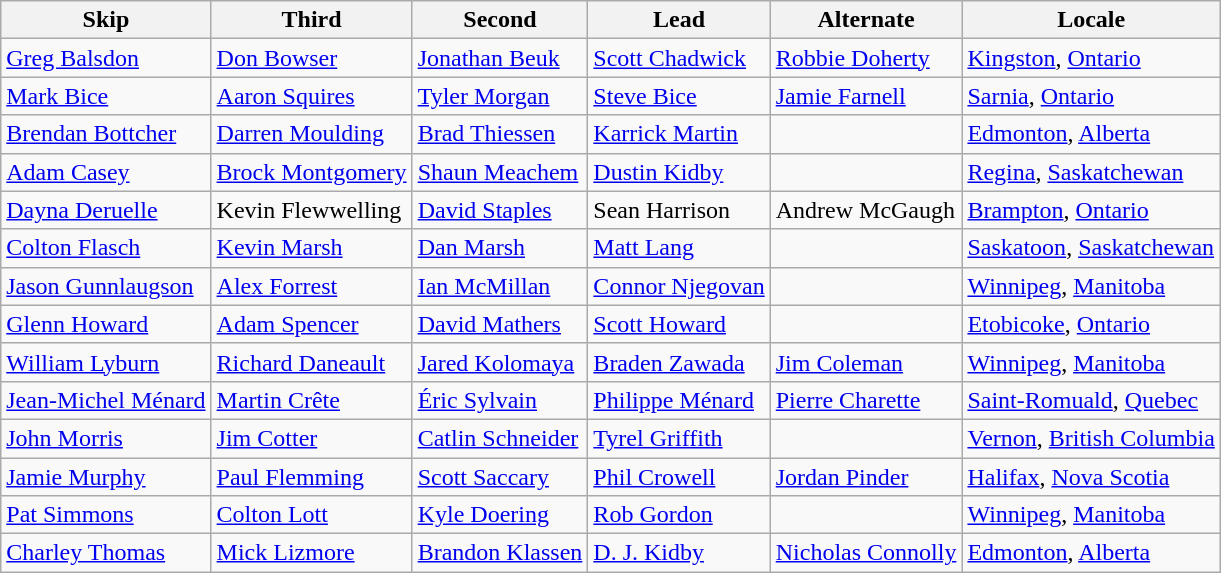<table class=wikitable>
<tr>
<th scope="col">Skip</th>
<th scope="col">Third</th>
<th scope="col">Second</th>
<th scope="col">Lead</th>
<th scope="col">Alternate</th>
<th scope="col">Locale</th>
</tr>
<tr>
<td><a href='#'>Greg Balsdon</a></td>
<td><a href='#'>Don Bowser</a></td>
<td><a href='#'>Jonathan Beuk</a></td>
<td><a href='#'>Scott Chadwick</a></td>
<td><a href='#'>Robbie Doherty</a></td>
<td> <a href='#'>Kingston</a>, <a href='#'>Ontario</a></td>
</tr>
<tr>
<td><a href='#'>Mark Bice</a></td>
<td><a href='#'>Aaron Squires</a></td>
<td><a href='#'>Tyler Morgan</a></td>
<td><a href='#'>Steve Bice</a></td>
<td><a href='#'>Jamie Farnell</a></td>
<td> <a href='#'>Sarnia</a>, <a href='#'>Ontario</a></td>
</tr>
<tr>
<td><a href='#'>Brendan Bottcher</a></td>
<td><a href='#'>Darren Moulding</a></td>
<td><a href='#'>Brad Thiessen</a></td>
<td><a href='#'>Karrick Martin</a></td>
<td></td>
<td> <a href='#'>Edmonton</a>, <a href='#'>Alberta</a></td>
</tr>
<tr>
<td><a href='#'>Adam Casey</a></td>
<td><a href='#'>Brock Montgomery</a></td>
<td><a href='#'>Shaun Meachem</a></td>
<td><a href='#'>Dustin Kidby</a></td>
<td></td>
<td> <a href='#'>Regina</a>, <a href='#'>Saskatchewan</a></td>
</tr>
<tr>
<td><a href='#'>Dayna Deruelle</a></td>
<td>Kevin Flewwelling</td>
<td><a href='#'>David Staples</a></td>
<td>Sean Harrison</td>
<td>Andrew McGaugh</td>
<td> <a href='#'>Brampton</a>, <a href='#'>Ontario</a></td>
</tr>
<tr>
<td><a href='#'>Colton Flasch</a></td>
<td><a href='#'>Kevin Marsh</a></td>
<td><a href='#'>Dan Marsh</a></td>
<td><a href='#'>Matt Lang</a></td>
<td></td>
<td> <a href='#'>Saskatoon</a>, <a href='#'>Saskatchewan</a></td>
</tr>
<tr>
<td><a href='#'>Jason Gunnlaugson</a></td>
<td><a href='#'>Alex Forrest</a></td>
<td><a href='#'>Ian McMillan</a></td>
<td><a href='#'>Connor Njegovan</a></td>
<td></td>
<td> <a href='#'>Winnipeg</a>, <a href='#'>Manitoba</a></td>
</tr>
<tr>
<td><a href='#'>Glenn Howard</a></td>
<td><a href='#'>Adam Spencer</a></td>
<td><a href='#'>David Mathers</a></td>
<td><a href='#'>Scott Howard</a></td>
<td></td>
<td> <a href='#'>Etobicoke</a>, <a href='#'>Ontario</a></td>
</tr>
<tr>
<td><a href='#'>William Lyburn</a></td>
<td><a href='#'>Richard Daneault</a></td>
<td><a href='#'>Jared Kolomaya</a></td>
<td><a href='#'>Braden Zawada</a></td>
<td><a href='#'>Jim Coleman</a></td>
<td> <a href='#'>Winnipeg</a>, <a href='#'>Manitoba</a></td>
</tr>
<tr>
<td><a href='#'>Jean-Michel Ménard</a></td>
<td><a href='#'>Martin Crête</a></td>
<td><a href='#'>Éric Sylvain</a></td>
<td><a href='#'>Philippe Ménard</a></td>
<td><a href='#'>Pierre Charette</a></td>
<td> <a href='#'>Saint-Romuald</a>, <a href='#'>Quebec</a></td>
</tr>
<tr>
<td><a href='#'>John Morris</a></td>
<td><a href='#'>Jim Cotter</a></td>
<td><a href='#'>Catlin Schneider</a></td>
<td><a href='#'>Tyrel Griffith</a></td>
<td></td>
<td> <a href='#'>Vernon</a>, <a href='#'>British Columbia</a></td>
</tr>
<tr>
<td><a href='#'>Jamie Murphy</a></td>
<td><a href='#'>Paul Flemming</a></td>
<td><a href='#'>Scott Saccary</a></td>
<td><a href='#'>Phil Crowell</a></td>
<td><a href='#'>Jordan Pinder</a></td>
<td> <a href='#'>Halifax</a>, <a href='#'>Nova Scotia</a></td>
</tr>
<tr>
<td><a href='#'>Pat Simmons</a></td>
<td><a href='#'>Colton Lott</a></td>
<td><a href='#'>Kyle Doering</a></td>
<td><a href='#'>Rob Gordon</a></td>
<td></td>
<td> <a href='#'>Winnipeg</a>, <a href='#'>Manitoba</a></td>
</tr>
<tr>
<td><a href='#'>Charley Thomas</a></td>
<td><a href='#'>Mick Lizmore</a></td>
<td><a href='#'>Brandon Klassen</a></td>
<td><a href='#'>D. J. Kidby</a></td>
<td><a href='#'>Nicholas Connolly</a></td>
<td> <a href='#'>Edmonton</a>, <a href='#'>Alberta</a></td>
</tr>
</table>
